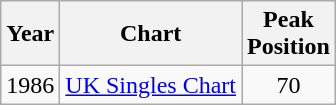<table class="wikitable">
<tr>
<th>Year</th>
<th>Chart</th>
<th>Peak<br>Position</th>
</tr>
<tr>
<td align="center">1986</td>
<td><a href='#'>UK Singles Chart</a></td>
<td align="center">70</td>
</tr>
</table>
